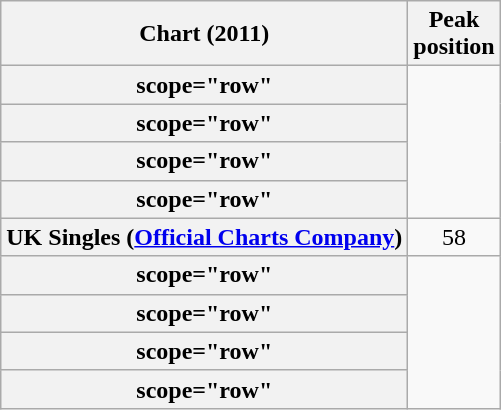<table class="wikitable sortable plainrowheaders" style="text-align:center;">
<tr>
<th scope="col">Chart (2011)</th>
<th scope="col">Peak<br>position</th>
</tr>
<tr>
<th>scope="row"</th>
</tr>
<tr>
<th>scope="row"</th>
</tr>
<tr>
<th>scope="row"</th>
</tr>
<tr>
<th>scope="row"</th>
</tr>
<tr>
<th scope="row">UK Singles (<a href='#'>Official Charts Company</a>)</th>
<td style="text-align:center;">58</td>
</tr>
<tr>
<th>scope="row"</th>
</tr>
<tr>
<th>scope="row"</th>
</tr>
<tr>
<th>scope="row"</th>
</tr>
<tr>
<th>scope="row"</th>
</tr>
</table>
